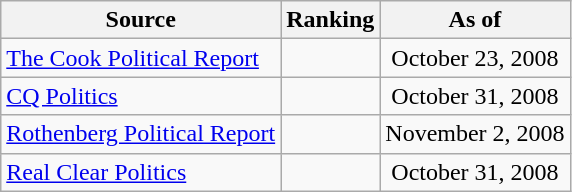<table class="wikitable" style="text-align:center">
<tr>
<th>Source</th>
<th>Ranking</th>
<th>As of</th>
</tr>
<tr>
<td align=left><a href='#'>The Cook Political Report</a></td>
<td></td>
<td>October 23, 2008</td>
</tr>
<tr>
<td align=left><a href='#'>CQ Politics</a></td>
<td></td>
<td>October 31, 2008</td>
</tr>
<tr>
<td align=left><a href='#'>Rothenberg Political Report</a></td>
<td></td>
<td>November 2, 2008</td>
</tr>
<tr>
<td align=left><a href='#'>Real Clear Politics</a></td>
<td></td>
<td>October 31, 2008</td>
</tr>
</table>
